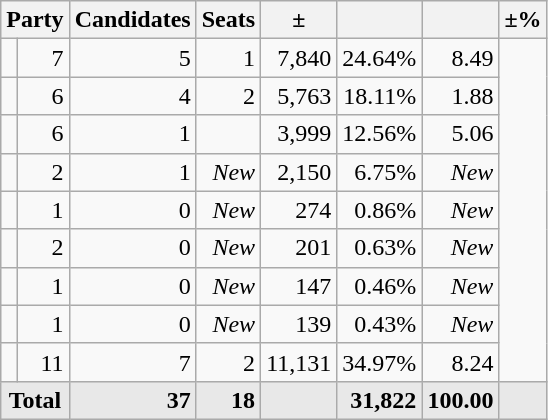<table class=wikitable>
<tr>
<th colspan=2 align=center>Party</th>
<th>Candidates</th>
<th>Seats</th>
<th>±</th>
<th></th>
<th></th>
<th>±%</th>
</tr>
<tr>
<td></td>
<td align=right>7</td>
<td align=right>5</td>
<td align=right> 1</td>
<td align=right>7,840</td>
<td align=right>24.64%</td>
<td align=right> 8.49</td>
</tr>
<tr>
<td></td>
<td align=right>6</td>
<td align=right>4</td>
<td align=right> 2</td>
<td align=right>5,763</td>
<td align=right>18.11%</td>
<td align=right> 1.88</td>
</tr>
<tr>
<td></td>
<td align=right>6</td>
<td align=right>1</td>
<td align=right></td>
<td align=right>3,999</td>
<td align=right>12.56%</td>
<td align=right> 5.06</td>
</tr>
<tr>
<td></td>
<td align=right>2</td>
<td align=right>1</td>
<td align=right><em>New</em></td>
<td align=right>2,150</td>
<td align=right>6.75%</td>
<td align=right><em>New</em></td>
</tr>
<tr>
<td></td>
<td align=right>1</td>
<td align=right>0</td>
<td align=right><em>New</em></td>
<td align=right>274</td>
<td align=right>0.86%</td>
<td align=right><em>New</em></td>
</tr>
<tr>
<td></td>
<td align=right>2</td>
<td align=right>0</td>
<td align=right><em>New</em></td>
<td align=right>201</td>
<td align=right>0.63%</td>
<td align=right><em>New</em></td>
</tr>
<tr>
<td></td>
<td align=right>1</td>
<td align=right>0</td>
<td align=right><em>New</em></td>
<td align=right>147</td>
<td align=right>0.46%</td>
<td align=right><em>New</em></td>
</tr>
<tr>
<td></td>
<td align=right>1</td>
<td align=right>0</td>
<td align=right><em>New</em></td>
<td align=right>139</td>
<td align=right>0.43%</td>
<td align=right><em>New</em></td>
</tr>
<tr>
<td></td>
<td align=right>11</td>
<td align=right>7</td>
<td align=right> 2</td>
<td align=right>11,131</td>
<td align=right>34.97%</td>
<td align=right> 8.24</td>
</tr>
<tr style="font-weight:bold; background:rgb(232,232,232);">
<td colspan=2 align=center>Total</td>
<td align=right>37</td>
<td align=right>18</td>
<td align=center></td>
<td align=right>31,822</td>
<td align=center>100.00</td>
<td align=center></td>
</tr>
</table>
